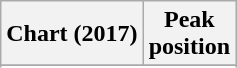<table class="wikitable sortable plainrowheaders" style="text-align:center">
<tr>
<th>Chart (2017)</th>
<th>Peak<br>position</th>
</tr>
<tr>
</tr>
<tr>
</tr>
<tr>
</tr>
<tr>
</tr>
<tr>
</tr>
</table>
